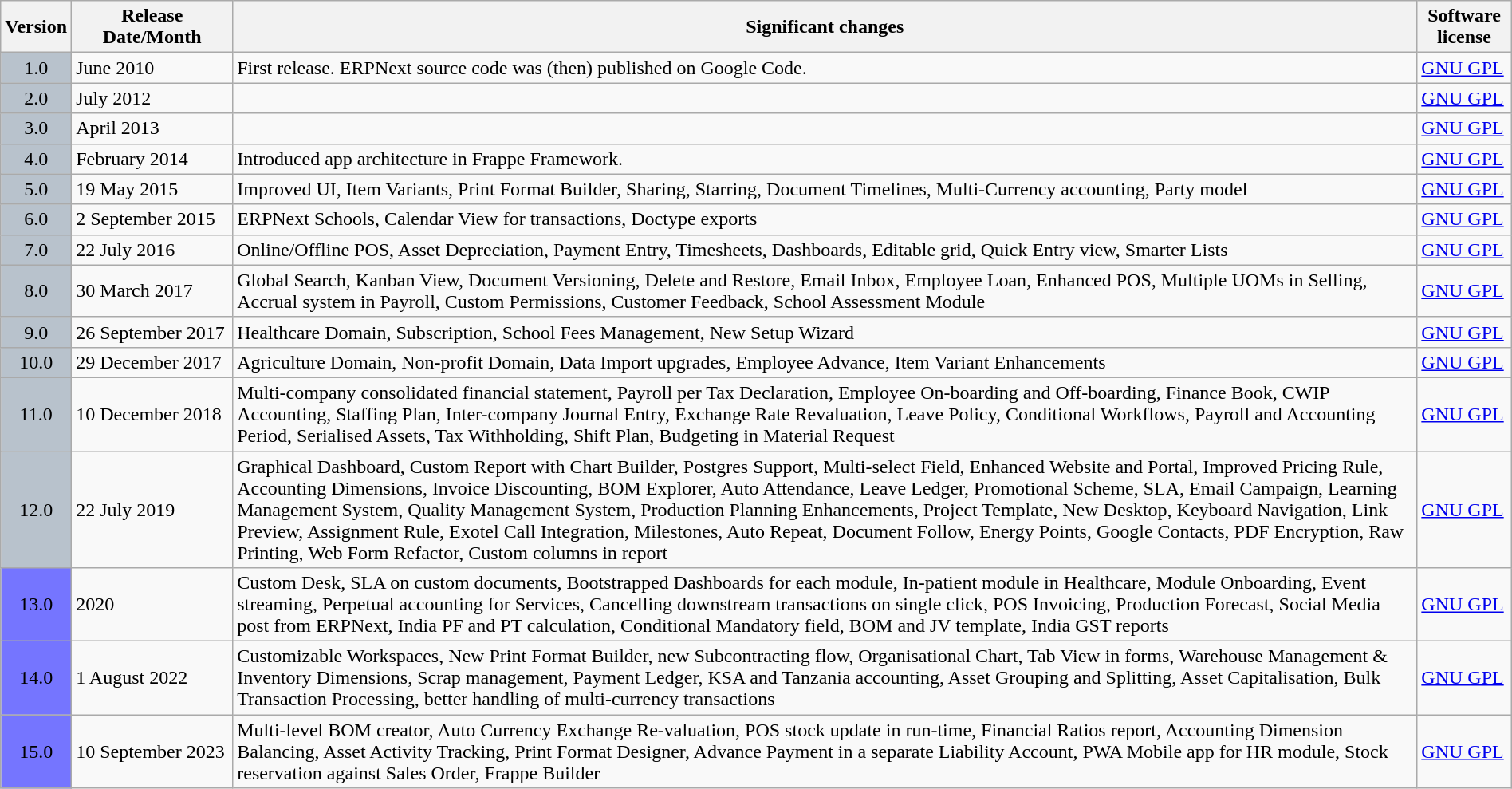<table class="wikitable" style="width:100%">
<tr>
<th scope=col>Version</th>
<th scope=col>Release Date/Month</th>
<th scope=col>Significant changes</th>
<th scope=col>Software license</th>
</tr>
<tr>
<td style="white-space:nowrap; text-align:center; background-color:#b8c2cc;">1.0</td>
<td style="white-space:nowrap;">June 2010</td>
<td>First release. ERPNext source code was (then) published on Google Code.</td>
<td><a href='#'>GNU GPL</a></td>
</tr>
<tr>
<td style="white-space:nowrap; text-align:center; background-color:#b8c2cc;">2.0</td>
<td>July 2012</td>
<td></td>
<td><a href='#'>GNU GPL</a></td>
</tr>
<tr>
<td style="white-space:nowrap; text-align:center; background-color:#b8c2cc;">3.0</td>
<td style="white-space:nowrap;">April 2013</td>
<td></td>
<td><a href='#'>GNU GPL</a></td>
</tr>
<tr>
<td style="white-space:nowrap; text-align:center; background-color:#b8c2cc;">4.0</td>
<td style="white-space:nowrap;">February 2014</td>
<td>Introduced app architecture in Frappe Framework.</td>
<td><a href='#'>GNU GPL</a></td>
</tr>
<tr>
<td style="white-space:nowrap; text-align:center; background-color:#b8c2cc;">5.0</td>
<td style="white-space:nowrap;">19 May 2015</td>
<td>Improved UI, Item Variants, Print Format Builder, Sharing, Starring, Document Timelines, Multi-Currency accounting, Party model</td>
<td><a href='#'>GNU GPL</a></td>
</tr>
<tr>
<td style="white-space:nowrap; text-align:center; background-color:#b8c2cc;">6.0</td>
<td style="white-space:nowrap;">2 September 2015</td>
<td>ERPNext Schools, Calendar View for transactions, Doctype exports</td>
<td><a href='#'>GNU GPL</a></td>
</tr>
<tr>
<td style="white-space:nowrap; text-align:center; background-color:#b8c2cc;">7.0</td>
<td style="white-space:nowrap;">22 July 2016</td>
<td>Online/Offline POS, Asset Depreciation, Payment Entry, Timesheets, Dashboards, Editable grid, Quick Entry view, Smarter Lists</td>
<td><a href='#'>GNU GPL</a></td>
</tr>
<tr>
<td style="white-space:nowrap; text-align:center; background-color:#b8c2cc;">8.0</td>
<td style="white-space:nowrap;">30 March 2017</td>
<td>Global Search, Kanban View, Document Versioning, Delete and Restore, Email Inbox, Employee Loan, Enhanced POS, Multiple UOMs in Selling, Accrual system in Payroll, Custom Permissions, Customer Feedback, School Assessment Module </td>
<td><a href='#'>GNU GPL</a></td>
</tr>
<tr>
<td style="white-space:nowrap; text-align:center; background-color:#b8c2cc;">9.0</td>
<td style="white-space:nowrap;">26 September 2017</td>
<td>Healthcare Domain, Subscription, School Fees Management, New Setup Wizard</td>
<td><a href='#'>GNU GPL</a></td>
</tr>
<tr>
<td style="white-space:nowrap; text-align:center; background-color:#b8c2cc;">10.0</td>
<td style="white-space:nowrap;">29 December 2017</td>
<td>Agriculture Domain, Non-profit Domain, Data Import upgrades, Employee Advance, Item Variant Enhancements</td>
<td><a href='#'>GNU GPL</a></td>
</tr>
<tr>
<td style="white-space:nowrap; text-align:center; background-color:#b8c2cc;">11.0</td>
<td style="white-space:nowrap;">10 December 2018</td>
<td>Multi-company consolidated financial statement, Payroll per Tax Declaration, Employee On-boarding and Off-boarding, Finance Book, CWIP Accounting, Staffing Plan, Inter-company Journal Entry, Exchange Rate Revaluation, Leave Policy, Conditional Workflows, Payroll and Accounting Period, Serialised Assets, Tax Withholding, Shift Plan, Budgeting in Material Request</td>
<td><a href='#'>GNU GPL</a></td>
</tr>
<tr>
<td style="white-space:nowrap; text-align:center; background-color:#b8c2cc;">12.0</td>
<td style="white-space:nowrap;">22 July 2019</td>
<td>Graphical Dashboard, Custom Report with Chart Builder, Postgres Support, Multi-select Field, Enhanced Website and Portal, Improved Pricing Rule, Accounting Dimensions, Invoice Discounting, BOM Explorer, Auto Attendance, Leave Ledger, Promotional Scheme, SLA, Email Campaign, Learning Management System, Quality Management System, Production Planning Enhancements, Project Template, New Desktop, Keyboard Navigation, Link Preview, Assignment Rule, Exotel Call Integration, Milestones, Auto Repeat, Document Follow, Energy Points, Google Contacts, PDF Encryption, Raw Printing, Web Form Refactor, Custom columns in report</td>
<td><a href='#'>GNU GPL</a></td>
</tr>
<tr>
<td style="white-space:nowrap; text-align:center; background-color:#7575ff;">13.0</td>
<td style="white-space:nowrap;">2020</td>
<td>Custom Desk, SLA on custom documents, Bootstrapped Dashboards for each module, In-patient module in Healthcare, Module Onboarding, Event streaming, Perpetual accounting for Services, Cancelling downstream transactions on single click, POS Invoicing, Production Forecast, Social Media post from ERPNext, India PF and PT calculation, Conditional Mandatory field, BOM and JV template, India GST reports</td>
<td><a href='#'>GNU GPL</a></td>
</tr>
<tr>
<td style="white-space:nowrap; text-align:center; background-color:#7575ff;">14.0</td>
<td style="white-space:nowrap;">1 August 2022 </td>
<td>Customizable Workspaces, New Print Format Builder, new Subcontracting flow, Organisational Chart, Tab View in forms, Warehouse Management & Inventory Dimensions, Scrap management, Payment Ledger, KSA and Tanzania accounting, Asset Grouping and Splitting, Asset Capitalisation, Bulk Transaction Processing, better handling of multi-currency transactions</td>
<td><a href='#'>GNU GPL</a></td>
</tr>
<tr>
<td style="white-space:nowrap; text-align:center; background-color:#7575ff;">15.0</td>
<td style="white-space:nowrap;">10 September 2023</td>
<td>Multi-level BOM creator, Auto Currency Exchange Re-valuation, POS stock update in run-time, Financial Ratios report, Accounting Dimension Balancing, Asset Activity Tracking, Print Format Designer, Advance Payment in a separate Liability Account, PWA Mobile app for HR module, Stock reservation against Sales Order, Frappe Builder</td>
<td><a href='#'>GNU GPL</a></td>
</tr>
</table>
